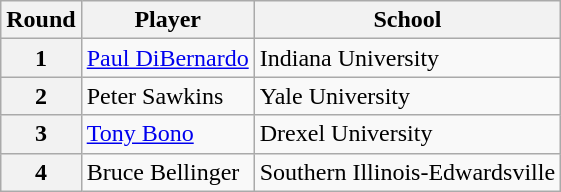<table class="wikitable">
<tr>
<th>Round</th>
<th>Player</th>
<th>School</th>
</tr>
<tr>
<th>1</th>
<td><a href='#'>Paul DiBernardo</a></td>
<td>Indiana University</td>
</tr>
<tr>
<th>2</th>
<td>Peter Sawkins</td>
<td>Yale University</td>
</tr>
<tr>
<th>3</th>
<td><a href='#'>Tony Bono</a></td>
<td>Drexel University</td>
</tr>
<tr>
<th>4</th>
<td>Bruce Bellinger</td>
<td>Southern Illinois-Edwardsville</td>
</tr>
</table>
